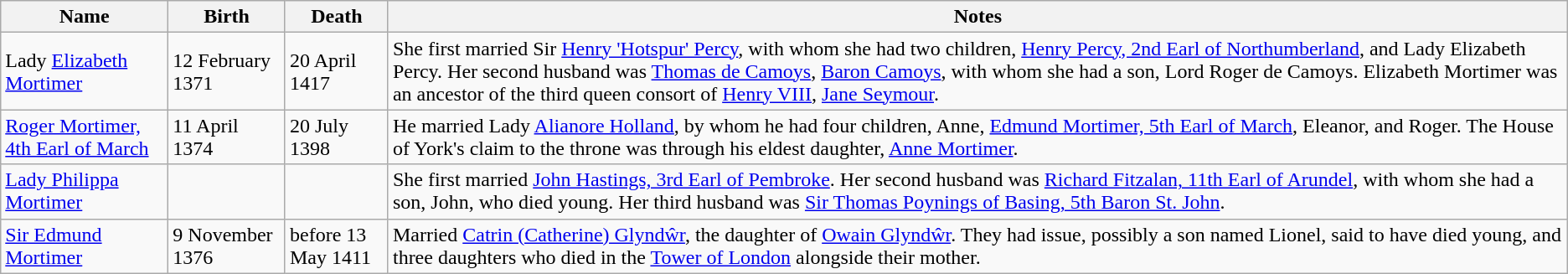<table class="wikitable">
<tr>
<th>Name</th>
<th>Birth</th>
<th>Death</th>
<th>Notes</th>
</tr>
<tr>
<td>Lady <a href='#'>Elizabeth Mortimer</a></td>
<td>12 February 1371</td>
<td>20 April 1417</td>
<td>She first married Sir <a href='#'>Henry 'Hotspur' Percy</a>, with whom she had two children, <a href='#'>Henry Percy, 2nd Earl of Northumberland</a>, and Lady Elizabeth Percy. Her second husband was <a href='#'>Thomas de Camoys</a>, <a href='#'>Baron Camoys</a>, with whom she had a son, Lord Roger de Camoys. Elizabeth Mortimer was an ancestor of the third queen consort of <a href='#'>Henry VIII</a>, <a href='#'>Jane Seymour</a>.</td>
</tr>
<tr>
<td><a href='#'>Roger Mortimer, 4th Earl of March</a></td>
<td>11 April 1374</td>
<td>20 July 1398</td>
<td>He married Lady <a href='#'>Alianore Holland</a>, by whom he had four children, Anne, <a href='#'>Edmund Mortimer, 5th Earl of March</a>, Eleanor, and Roger. The House of York's claim to the throne was through his eldest daughter, <a href='#'>Anne Mortimer</a>.</td>
</tr>
<tr>
<td><a href='#'>Lady Philippa Mortimer</a></td>
<td></td>
<td></td>
<td>She first married <a href='#'>John Hastings, 3rd Earl of Pembroke</a>. Her second husband was <a href='#'>Richard Fitzalan, 11th Earl of Arundel</a>, with whom she had a son, John, who died young. Her third husband was <a href='#'>Sir Thomas Poynings of Basing, 5th Baron St. John</a>.</td>
</tr>
<tr>
<td><a href='#'>Sir Edmund Mortimer</a></td>
<td>9 November 1376</td>
<td>before 13 May 1411</td>
<td>Married <a href='#'>Catrin (Catherine) Glyndŵr</a>, the daughter of <a href='#'>Owain Glyndŵr</a>. They had issue, possibly a son named Lionel, said to have died young, and three daughters who died in the <a href='#'>Tower of London</a> alongside their mother.</td>
</tr>
</table>
